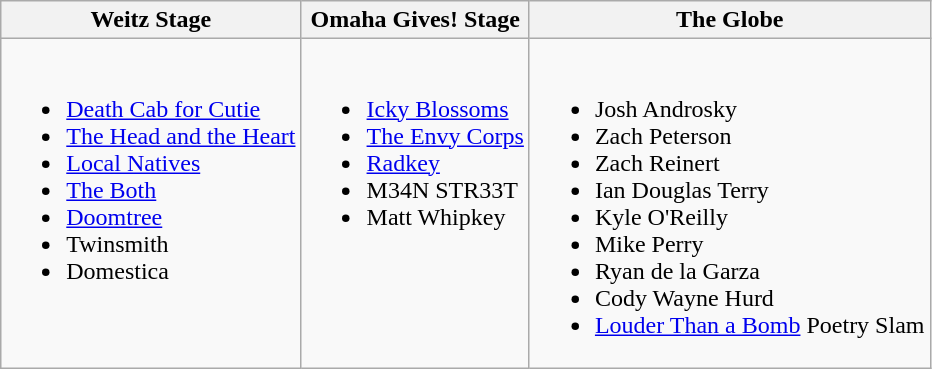<table class="wikitable">
<tr>
<th>Weitz Stage</th>
<th>Omaha Gives! Stage</th>
<th>The Globe</th>
</tr>
<tr valign="top">
<td><br><ul><li><a href='#'>Death Cab for Cutie</a></li><li><a href='#'>The Head and the Heart</a></li><li><a href='#'>Local Natives</a></li><li><a href='#'>The Both</a></li><li><a href='#'>Doomtree</a></li><li>Twinsmith</li><li>Domestica</li></ul></td>
<td><br><ul><li><a href='#'>Icky Blossoms</a></li><li><a href='#'>The Envy Corps</a></li><li><a href='#'>Radkey</a></li><li>M34N STR33T</li><li>Matt Whipkey</li></ul></td>
<td><br><ul><li>Josh Androsky</li><li>Zach Peterson</li><li>Zach Reinert</li><li>Ian Douglas Terry</li><li>Kyle O'Reilly</li><li>Mike Perry</li><li>Ryan de la Garza</li><li>Cody Wayne Hurd</li><li><a href='#'>Louder Than a Bomb</a> Poetry Slam</li></ul></td>
</tr>
</table>
